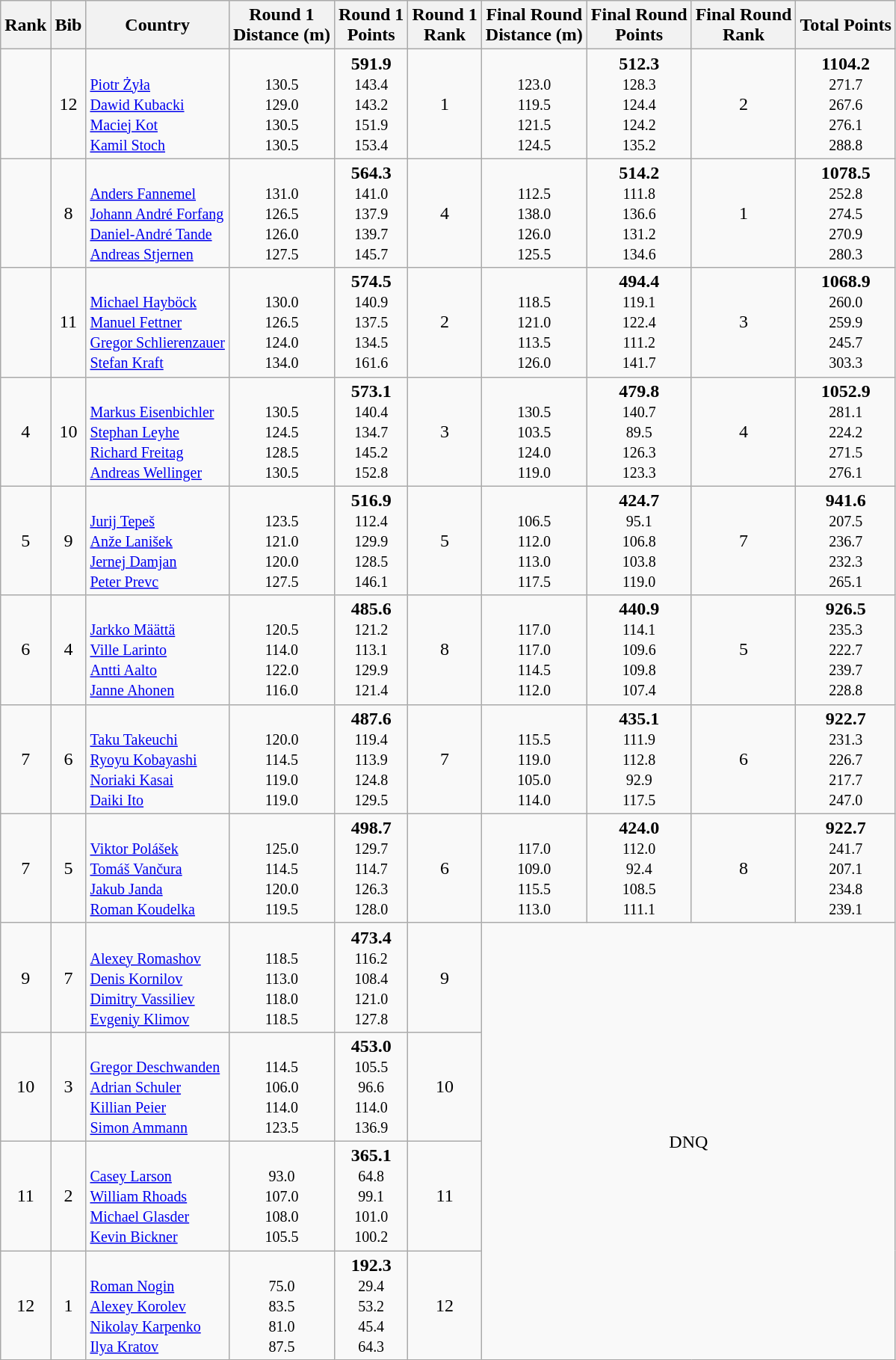<table class="wikitable sortable" style="text-align:center">
<tr>
<th>Rank</th>
<th>Bib</th>
<th>Country</th>
<th>Round 1<br>Distance (m)</th>
<th>Round 1<br>Points</th>
<th>Round 1<br>Rank</th>
<th>Final Round <br>Distance (m)</th>
<th>Final Round <br>Points</th>
<th>Final Round<br> Rank</th>
<th>Total Points</th>
</tr>
<tr>
<td></td>
<td>12</td>
<td align=left><small><br><a href='#'>Piotr Żyła</a><br><a href='#'>Dawid Kubacki</a><br><a href='#'>Maciej Kot</a><br><a href='#'>Kamil Stoch</a></small></td>
<td><small><br>130.5<br>129.0<br>130.5<br>130.5</small></td>
<td><strong>591.9</strong> <br><small>143.4<br>143.2<br>151.9<br>153.4</small></td>
<td>1</td>
<td><small><br>123.0<br>119.5<br>121.5<br>124.5</small></td>
<td><strong>512.3</strong> <br><small>128.3<br>124.4<br>124.2<br>135.2</small></td>
<td>2</td>
<td><strong>1104.2</strong><br><small>271.7<br>267.6<br>276.1<br>288.8 </small></td>
</tr>
<tr>
<td></td>
<td>8</td>
<td align=left><small><br><a href='#'>Anders Fannemel</a><br><a href='#'>Johann André Forfang</a><br><a href='#'>Daniel-André Tande</a><br><a href='#'>Andreas Stjernen</a></small></td>
<td><small><br>131.0<br>126.5<br>126.0<br>127.5</small></td>
<td><strong>564.3</strong><br><small>141.0<br>137.9<br>139.7<br>145.7</small></td>
<td>4</td>
<td><small><br>112.5<br>138.0<br>126.0<br>125.5</small></td>
<td><strong>514.2</strong> <br><small>111.8<br>136.6<br>131.2<br>134.6</small></td>
<td>1</td>
<td><strong>1078.5</strong> <br><small>252.8<br>274.5<br>270.9<br>280.3</small></td>
</tr>
<tr>
<td></td>
<td>11</td>
<td align=left><small><br><a href='#'>Michael Hayböck</a><br><a href='#'>Manuel Fettner</a><br><a href='#'>Gregor Schlierenzauer</a><br><a href='#'>Stefan Kraft</a></small></td>
<td><small><br>130.0<br>126.5<br>124.0<br>134.0</small></td>
<td><strong>574.5</strong><br><small>140.9<br>137.5<br>134.5<br>161.6</small></td>
<td>2</td>
<td><small><br>118.5<br>121.0<br>113.5<br>126.0</small></td>
<td><strong>494.4</strong><br><small>119.1<br>122.4<br>111.2<br>141.7</small></td>
<td>3</td>
<td><strong>1068.9</strong> <br><small>260.0<br>259.9<br>245.7<br>303.3</small></td>
</tr>
<tr>
<td>4</td>
<td>10</td>
<td align=left><small><br><a href='#'>Markus Eisenbichler</a><br><a href='#'>Stephan Leyhe</a><br><a href='#'>Richard Freitag</a><br><a href='#'>Andreas Wellinger</a></small></td>
<td><small><br>130.5<br>124.5<br>128.5<br>130.5</small></td>
<td><strong>573.1</strong><br><small>140.4<br>134.7<br>145.2<br>152.8</small></td>
<td>3</td>
<td><small><br>130.5<br>103.5<br>124.0<br>119.0</small></td>
<td><strong>479.8</strong><br><small>140.7<br>89.5<br>126.3<br>123.3</small></td>
<td>4</td>
<td><strong>1052.9</strong><br><small>281.1<br>224.2<br>271.5<br>276.1 </small></td>
</tr>
<tr>
<td>5</td>
<td>9</td>
<td align=left><small><br><a href='#'>Jurij Tepeš</a><br><a href='#'>Anže Lanišek</a><br><a href='#'>Jernej Damjan</a><br><a href='#'>Peter Prevc</a></small></td>
<td><small><br>123.5<br>121.0<br>120.0<br>127.5</small></td>
<td><strong>516.9</strong><br><small>112.4<br>129.9<br>128.5<br>146.1</small></td>
<td>5</td>
<td><small><br>106.5<br>112.0<br>113.0<br>117.5</small></td>
<td><strong>424.7</strong> <br><small>95.1<br>106.8<br>103.8<br>119.0</small></td>
<td>7</td>
<td><strong>941.6</strong> <br><small>207.5<br>236.7<br>232.3<br>265.1</small></td>
</tr>
<tr>
<td>6</td>
<td>4</td>
<td align=left><small><br><a href='#'>Jarkko Määttä</a><br><a href='#'>Ville Larinto</a><br><a href='#'>Antti Aalto</a><br><a href='#'>Janne Ahonen</a></small></td>
<td><small><br>120.5<br>114.0<br>122.0<br>116.0</small></td>
<td><strong>485.6</strong><br><small>121.2<br>113.1<br>129.9<br>121.4</small></td>
<td>8</td>
<td><small><br>117.0<br>117.0<br>114.5<br>112.0</small></td>
<td><strong>440.9</strong> <br><small>114.1<br>109.6<br>109.8<br>107.4</small></td>
<td>5</td>
<td><strong>926.5</strong> <br><small>235.3<br>222.7<br>239.7<br>228.8</small></td>
</tr>
<tr>
<td>7</td>
<td>6</td>
<td align=left><small><br><a href='#'>Taku Takeuchi</a><br><a href='#'>Ryoyu Kobayashi</a><br><a href='#'>Noriaki Kasai</a><br><a href='#'>Daiki Ito</a></small></td>
<td><small><br>120.0<br>114.5<br>119.0<br>119.0</small></td>
<td><strong>487.6</strong><br><small>119.4<br>113.9<br>124.8<br>129.5</small></td>
<td>7</td>
<td><small><br>115.5<br>119.0<br>105.0<br>114.0</small></td>
<td><strong>435.1</strong> <br><small>111.9<br>112.8<br>92.9<br>117.5</small></td>
<td>6</td>
<td><strong>922.7</strong> <br><small>231.3<br>226.7<br>217.7<br>247.0</small></td>
</tr>
<tr>
<td>7</td>
<td>5</td>
<td align=left><small><br><a href='#'>Viktor Polášek</a><br><a href='#'>Tomáš Vančura</a><br><a href='#'>Jakub Janda</a><br><a href='#'>Roman Koudelka</a></small></td>
<td><small><br>125.0<br>114.5<br>120.0<br>119.5</small></td>
<td><strong>498.7</strong><br><small>129.7<br>114.7<br>126.3<br>128.0</small></td>
<td>6</td>
<td><small><br>117.0<br>109.0<br>115.5<br>113.0</small></td>
<td><strong>424.0</strong> <br><small>112.0<br>92.4<br>108.5<br>111.1</small></td>
<td>8</td>
<td><strong>922.7</strong><br><small>241.7<br>207.1<br>234.8<br>239.1</small></td>
</tr>
<tr>
<td>9</td>
<td>7</td>
<td align=left><small><br><a href='#'>Alexey Romashov</a><br><a href='#'>Denis Kornilov</a><br><a href='#'>Dimitry Vassiliev</a><br><a href='#'>Evgeniy Klimov</a></small></td>
<td><small><br>118.5<br>113.0<br>118.0<br>118.5</small></td>
<td><strong>473.4</strong><br><small>116.2<br>108.4<br>121.0<br>127.8</small></td>
<td>9</td>
<td rowspan=4 colspan=4>DNQ</td>
</tr>
<tr>
<td>10</td>
<td>3</td>
<td align=left><small><br><a href='#'>Gregor Deschwanden</a><br><a href='#'>Adrian Schuler</a><br><a href='#'>Killian Peier</a><br><a href='#'>Simon Ammann</a></small></td>
<td><small><br>114.5<br>106.0<br>114.0<br>123.5</small></td>
<td><strong>453.0</strong><br><small>105.5<br>96.6<br>114.0<br>136.9</small></td>
<td>10</td>
</tr>
<tr>
<td>11</td>
<td>2</td>
<td align=left><small><br><a href='#'>Casey Larson</a><br><a href='#'>William Rhoads</a><br><a href='#'>Michael Glasder</a><br><a href='#'>Kevin Bickner</a></small></td>
<td><small><br>93.0<br>107.0<br>108.0<br>105.5</small></td>
<td><strong>365.1</strong><br><small>64.8<br>99.1<br>101.0<br>100.2</small></td>
<td>11</td>
</tr>
<tr>
<td>12</td>
<td>1</td>
<td align=left><small><br><a href='#'>Roman Nogin</a><br><a href='#'>Alexey Korolev</a><br><a href='#'>Nikolay Karpenko</a><br><a href='#'>Ilya Kratov</a></small></td>
<td><small><br>75.0<br>83.5<br>81.0<br>87.5</small></td>
<td><strong>192.3</strong><br><small>29.4<br>53.2<br>45.4<br>64.3</small></td>
<td>12</td>
</tr>
</table>
